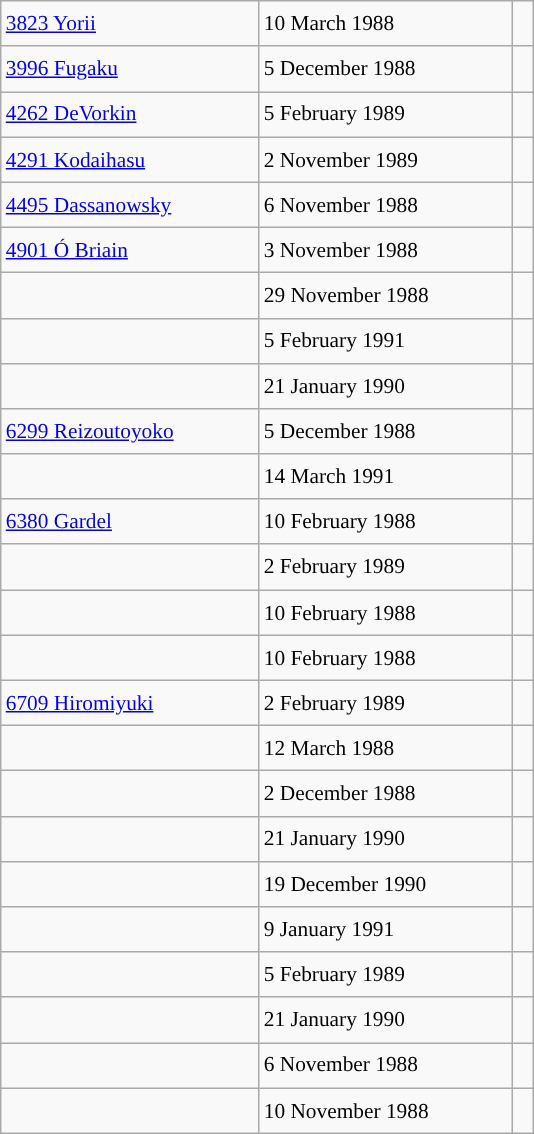<table class="wikitable" style="font-size: 89%; float: left; width: 25em; margin-right: 1em; line-height: 1.65em !important; height: 675px;">
<tr>
<td><a href='#'>3823 Yorii</a></td>
<td>10 March 1988</td>
<td> </td>
</tr>
<tr>
<td><a href='#'>3996 Fugaku</a></td>
<td>5 December 1988</td>
<td> </td>
</tr>
<tr>
<td><a href='#'>4262 DeVorkin</a></td>
<td>5 February 1989</td>
<td> </td>
</tr>
<tr>
<td><a href='#'>4291 Kodaihasu</a></td>
<td>2 November 1989</td>
<td> </td>
</tr>
<tr>
<td><a href='#'>4495 Dassanowsky</a></td>
<td>6 November 1988</td>
<td> </td>
</tr>
<tr>
<td><a href='#'>4901 Ó Briain</a></td>
<td>3 November 1988</td>
<td> </td>
</tr>
<tr>
<td></td>
<td>29 November 1988</td>
<td> </td>
</tr>
<tr>
<td></td>
<td>5 February 1991</td>
<td> </td>
</tr>
<tr>
<td></td>
<td>21 January 1990</td>
<td> </td>
</tr>
<tr>
<td><a href='#'>6299 Reizoutoyoko</a></td>
<td>5 December 1988</td>
<td> </td>
</tr>
<tr>
<td></td>
<td>14 March 1991</td>
<td> </td>
</tr>
<tr>
<td><a href='#'>6380 Gardel</a></td>
<td>10 February 1988</td>
<td> </td>
</tr>
<tr>
<td></td>
<td>2 February 1989</td>
<td> </td>
</tr>
<tr>
<td></td>
<td>10 February 1988</td>
<td> </td>
</tr>
<tr>
<td></td>
<td>10 February 1988</td>
<td> </td>
</tr>
<tr>
<td><a href='#'>6709 Hiromiyuki</a></td>
<td>2 February 1989</td>
<td> </td>
</tr>
<tr>
<td></td>
<td>12 March 1988</td>
<td> </td>
</tr>
<tr>
<td></td>
<td>2 December 1988</td>
<td> </td>
</tr>
<tr>
<td></td>
<td>21 January 1990</td>
<td> </td>
</tr>
<tr>
<td></td>
<td>19 December 1990</td>
<td> </td>
</tr>
<tr>
<td></td>
<td>9 January 1991</td>
<td> </td>
</tr>
<tr>
<td></td>
<td>5 February 1989</td>
<td> </td>
</tr>
<tr>
<td></td>
<td>21 January 1990</td>
<td> </td>
</tr>
<tr>
<td></td>
<td>6 November 1988</td>
<td> </td>
</tr>
<tr>
<td></td>
<td>10 November 1988</td>
<td> </td>
</tr>
</table>
